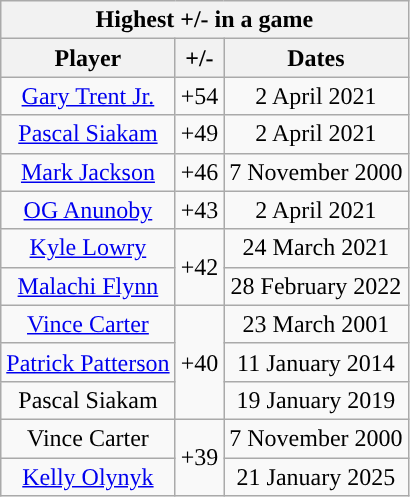<table class="wikitable" style="text-align:center">
<tr>
<th colspan="3">Highest +/- in a game</th>
</tr>
<tr>
<th>Player</th>
<th>+/-</th>
<th>Dates</th>
</tr>
<tr>
<td><a href='#'>Gary Trent Jr.</a></td>
<td>+54</td>
<td>2 April 2021</td>
</tr>
<tr>
<td><a href='#'>Pascal Siakam</a></td>
<td>+49</td>
<td>2 April 2021</td>
</tr>
<tr>
<td><a href='#'>Mark Jackson</a></td>
<td>+46</td>
<td>7 November 2000</td>
</tr>
<tr>
<td><a href='#'>OG Anunoby</a></td>
<td>+43</td>
<td>2 April 2021</td>
</tr>
<tr>
<td><a href='#'>Kyle Lowry</a></td>
<td rowspan=2>+42</td>
<td>24 March 2021</td>
</tr>
<tr>
<td><a href='#'>Malachi Flynn</a></td>
<td>28 February 2022</td>
</tr>
<tr>
<td><a href='#'>Vince Carter</a></td>
<td rowspan=3>+40</td>
<td>23 March 2001</td>
</tr>
<tr>
<td><a href='#'>Patrick Patterson</a></td>
<td>11 January 2014</td>
</tr>
<tr>
<td>Pascal Siakam</td>
<td>19 January 2019</td>
</tr>
<tr>
<td>Vince Carter</td>
<td rowspan=2>+39</td>
<td>7 November 2000</td>
</tr>
<tr>
<td><a href='#'>Kelly Olynyk</a></td>
<td>21 January 2025</td>
</tr>
</table>
